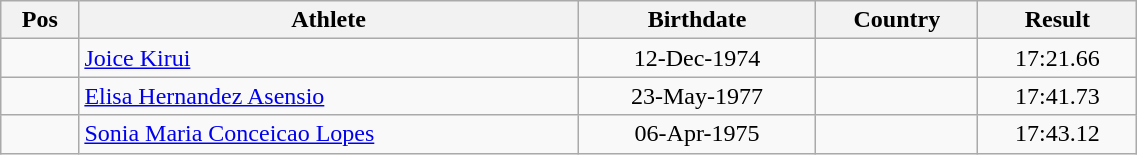<table class="wikitable"  style="text-align:center; width:60%;">
<tr>
<th>Pos</th>
<th>Athlete</th>
<th>Birthdate</th>
<th>Country</th>
<th>Result</th>
</tr>
<tr>
<td align=center></td>
<td align=left><a href='#'>Joice Kirui</a></td>
<td>12-Dec-1974</td>
<td align=left></td>
<td>17:21.66</td>
</tr>
<tr>
<td align=center></td>
<td align=left><a href='#'>Elisa Hernandez Asensio</a></td>
<td>23-May-1977</td>
<td align=left></td>
<td>17:41.73</td>
</tr>
<tr>
<td align=center></td>
<td align=left><a href='#'>Sonia Maria Conceicao Lopes</a></td>
<td>06-Apr-1975</td>
<td align=left></td>
<td>17:43.12</td>
</tr>
</table>
